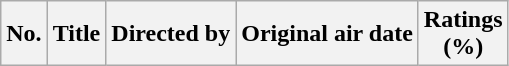<table class="wikitable">
<tr>
<th>No.</th>
<th>Title</th>
<th>Directed by</th>
<th>Original air date</th>
<th>Ratings<br>(%)<br>








</th>
</tr>
</table>
